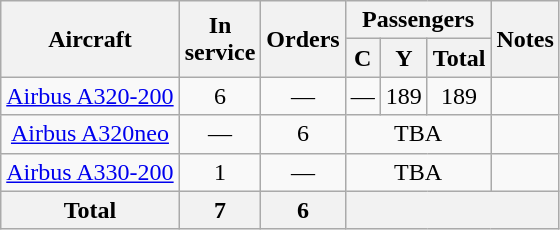<table class="wikitable" style="border-collapse:collapse;text-align:center">
<tr>
<th rowspan="2">Aircraft</th>
<th rowspan="2">In <br> service</th>
<th rowspan="2">Orders</th>
<th colspan="3">Passengers</th>
<th rowspan="2">Notes</th>
</tr>
<tr>
<th><abbr>C</abbr></th>
<th><abbr>Y</abbr></th>
<th>Total</th>
</tr>
<tr>
<td><a href='#'>Airbus A320-200</a></td>
<td>6</td>
<td>—</td>
<td>—</td>
<td>189</td>
<td>189</td>
<td></td>
</tr>
<tr>
<td><a href='#'>Airbus A320neo</a></td>
<td>—</td>
<td>6</td>
<td colspan="3">TBA</td>
<td></td>
</tr>
<tr>
<td><a href='#'>Airbus A330-200</a></td>
<td>1</td>
<td>—</td>
<td colspan="3">TBA</td>
<td></td>
</tr>
<tr>
<th>Total</th>
<th>7</th>
<th>6</th>
<th colspan="5"></th>
</tr>
</table>
